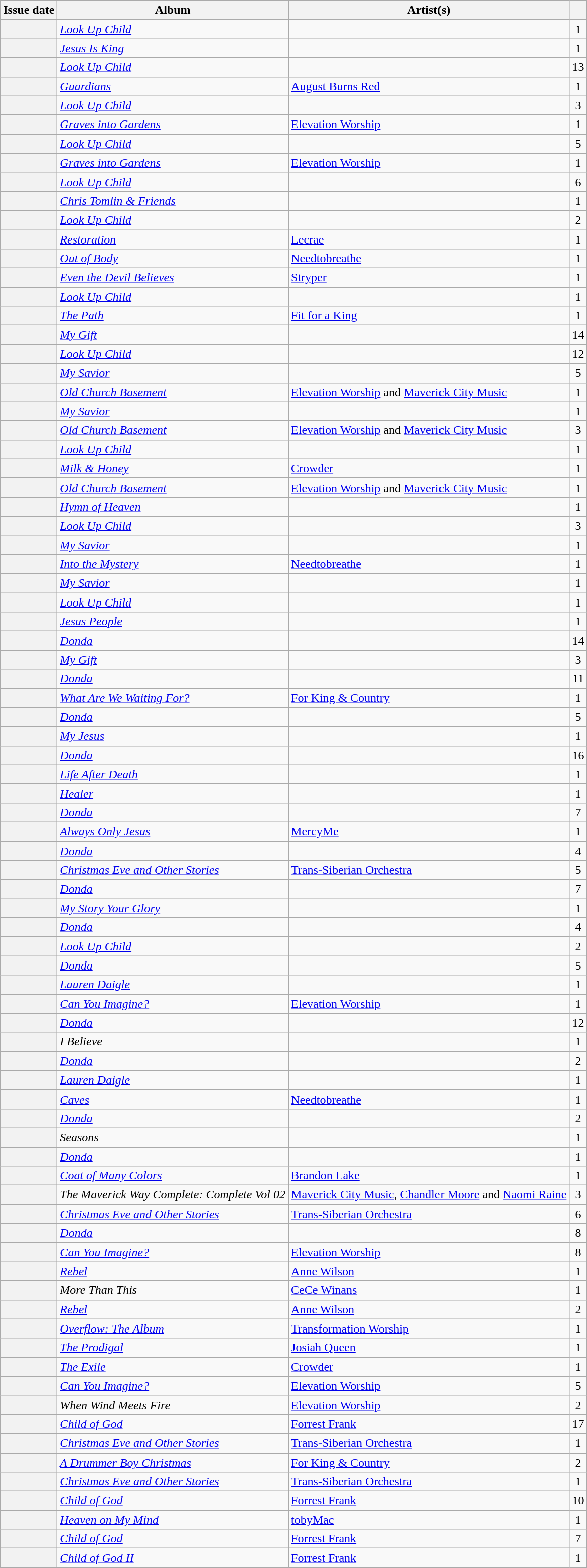<table class="wikitable sortable plainrowheaders">
<tr>
<th scope=col>Issue date</th>
<th scope=col>Album</th>
<th scope=col>Artist(s)</th>
<th scope=col></th>
</tr>
<tr>
<th scope="row"></th>
<td><em><a href='#'>Look Up Child</a></em></td>
<td></td>
<td style="text-align: center;">1</td>
</tr>
<tr>
<th scope="row"></th>
<td><em><a href='#'>Jesus Is King</a></em></td>
<td></td>
<td style="text-align: center;">1</td>
</tr>
<tr>
<th scope="row"></th>
<td><em><a href='#'>Look Up Child</a></em></td>
<td></td>
<td style="text-align: center;">13</td>
</tr>
<tr>
<th scope="row"></th>
<td><em><a href='#'>Guardians</a></em></td>
<td><a href='#'>August Burns Red</a></td>
<td style="text-align: center;">1</td>
</tr>
<tr>
<th scope="row"></th>
<td><em><a href='#'>Look Up Child</a></em></td>
<td></td>
<td style="text-align: center;">3</td>
</tr>
<tr>
<th scope="row"></th>
<td><em><a href='#'>Graves into Gardens</a></em></td>
<td><a href='#'>Elevation Worship</a></td>
<td style="text-align: center;">1</td>
</tr>
<tr>
<th scope="row"></th>
<td><em><a href='#'>Look Up Child</a></em></td>
<td></td>
<td style="text-align: center;">5</td>
</tr>
<tr>
<th scope="row"></th>
<td><em><a href='#'>Graves into Gardens</a></em></td>
<td><a href='#'>Elevation Worship</a></td>
<td style="text-align: center;">1</td>
</tr>
<tr>
<th scope="row"></th>
<td><em><a href='#'>Look Up Child</a></em></td>
<td></td>
<td style="text-align: center;">6</td>
</tr>
<tr>
<th scope="row"></th>
<td><em><a href='#'>Chris Tomlin & Friends</a></em></td>
<td></td>
<td style="text-align: center;">1</td>
</tr>
<tr>
<th scope="row"></th>
<td><em><a href='#'>Look Up Child</a></em></td>
<td></td>
<td style="text-align: center;">2</td>
</tr>
<tr>
<th scope="row"></th>
<td><em><a href='#'>Restoration</a></em></td>
<td><a href='#'>Lecrae</a></td>
<td style="text-align: center;">1</td>
</tr>
<tr>
<th scope="row"></th>
<td><em><a href='#'>Out of Body</a></em></td>
<td><a href='#'>Needtobreathe</a></td>
<td style="text-align: center;">1</td>
</tr>
<tr>
<th scope="row"></th>
<td><em><a href='#'>Even the Devil Believes</a></em></td>
<td><a href='#'>Stryper</a></td>
<td style="text-align: center;">1</td>
</tr>
<tr>
<th scope="row"></th>
<td><em><a href='#'>Look Up Child</a></em></td>
<td></td>
<td style="text-align: center;">1</td>
</tr>
<tr>
<th scope="row"></th>
<td><em><a href='#'>The Path</a></em></td>
<td><a href='#'>Fit for a King</a></td>
<td style="text-align: center;">1</td>
</tr>
<tr>
<th scope="row"></th>
<td><em><a href='#'>My Gift</a></em></td>
<td></td>
<td style="text-align: center;">14</td>
</tr>
<tr>
<th scope="row"></th>
<td><em><a href='#'>Look Up Child</a></em></td>
<td></td>
<td style="text-align: center;">12</td>
</tr>
<tr>
<th scope="row"></th>
<td><em><a href='#'>My Savior</a></em></td>
<td></td>
<td style="text-align: center;">5</td>
</tr>
<tr>
<th scope="row"></th>
<td><em><a href='#'>Old Church Basement</a></em></td>
<td><a href='#'>Elevation Worship</a> and <a href='#'>Maverick City Music</a></td>
<td style="text-align: center;">1</td>
</tr>
<tr>
<th scope="row"></th>
<td><em><a href='#'>My Savior</a></em></td>
<td></td>
<td style="text-align: center;">1</td>
</tr>
<tr>
<th scope="row"></th>
<td><em><a href='#'>Old Church Basement</a></em></td>
<td><a href='#'>Elevation Worship</a> and <a href='#'>Maverick City Music</a></td>
<td style="text-align: center;">3</td>
</tr>
<tr>
<th scope="row"></th>
<td><em><a href='#'>Look Up Child</a></em></td>
<td></td>
<td style="text-align: center;">1</td>
</tr>
<tr>
<th scope="row"></th>
<td><em><a href='#'>Milk & Honey</a></em></td>
<td><a href='#'>Crowder</a></td>
<td style="text-align: center;">1</td>
</tr>
<tr>
<th scope="row"></th>
<td><em><a href='#'>Old Church Basement</a></em></td>
<td><a href='#'>Elevation Worship</a> and <a href='#'>Maverick City Music</a></td>
<td style="text-align: center;">1</td>
</tr>
<tr>
<th scope="row"></th>
<td><em><a href='#'>Hymn of Heaven</a></em></td>
<td></td>
<td style="text-align: center;">1</td>
</tr>
<tr>
<th scope="row"></th>
<td><em><a href='#'>Look Up Child</a></em></td>
<td></td>
<td style="text-align: center;">3</td>
</tr>
<tr>
<th scope="row"></th>
<td><em><a href='#'>My Savior</a></em></td>
<td></td>
<td style="text-align: center;">1</td>
</tr>
<tr>
<th scope="row"></th>
<td><em><a href='#'>Into the Mystery</a></em></td>
<td><a href='#'>Needtobreathe</a></td>
<td style="text-align: center;">1</td>
</tr>
<tr>
<th scope="row"></th>
<td><em><a href='#'>My Savior</a></em></td>
<td></td>
<td style="text-align: center;">1</td>
</tr>
<tr>
<th scope="row"></th>
<td><em><a href='#'>Look Up Child</a></em></td>
<td></td>
<td style="text-align: center;">1</td>
</tr>
<tr>
<th scope="row"></th>
<td><em><a href='#'>Jesus People</a></em></td>
<td></td>
<td style="text-align: center;">1</td>
</tr>
<tr>
<th scope="row"></th>
<td><em><a href='#'>Donda</a></em></td>
<td></td>
<td style="text-align: center;">14</td>
</tr>
<tr>
<th scope="row"></th>
<td><em><a href='#'>My Gift</a></em></td>
<td></td>
<td style="text-align: center;">3</td>
</tr>
<tr>
<th scope="row"></th>
<td><em><a href='#'>Donda</a></em></td>
<td></td>
<td style="text-align: center;">11</td>
</tr>
<tr>
<th scope="row"></th>
<td><em><a href='#'>What Are We Waiting For?</a></em></td>
<td><a href='#'>For King & Country</a></td>
<td style="text-align: center;">1</td>
</tr>
<tr>
<th scope="row"></th>
<td><em><a href='#'>Donda</a></em></td>
<td></td>
<td style="text-align: center;">5</td>
</tr>
<tr>
<th scope="row"></th>
<td><em><a href='#'>My Jesus</a></em></td>
<td></td>
<td style="text-align: center;">1</td>
</tr>
<tr>
<th scope="row"></th>
<td><em><a href='#'>Donda</a></em></td>
<td></td>
<td style="text-align: center;">16</td>
</tr>
<tr>
<th scope="row"></th>
<td><em><a href='#'>Life After Death</a></em></td>
<td></td>
<td style="text-align: center;">1</td>
</tr>
<tr>
<th scope="row"></th>
<td><em><a href='#'>Healer</a></em></td>
<td></td>
<td style="text-align: center;">1</td>
</tr>
<tr>
<th scope="row"></th>
<td><em><a href='#'>Donda</a></em></td>
<td></td>
<td style="text-align: center;">7</td>
</tr>
<tr>
<th scope="row"></th>
<td><em><a href='#'>Always Only Jesus</a></em></td>
<td><a href='#'>MercyMe</a></td>
<td style="text-align: center;">1</td>
</tr>
<tr>
<th scope="row"></th>
<td><em><a href='#'>Donda</a></em></td>
<td></td>
<td style="text-align: center;">4</td>
</tr>
<tr>
<th scope="row"></th>
<td><em><a href='#'>Christmas Eve and Other Stories</a></em></td>
<td><a href='#'>Trans-Siberian Orchestra</a></td>
<td style="text-align: center;">5</td>
</tr>
<tr>
<th scope="row"></th>
<td><em><a href='#'>Donda</a></em></td>
<td></td>
<td style="text-align: center;">7</td>
</tr>
<tr>
<th scope="row"></th>
<td><em><a href='#'>My Story Your Glory</a></em></td>
<td></td>
<td style="text-align: center;">1</td>
</tr>
<tr>
<th scope="row"></th>
<td><em><a href='#'>Donda</a></em></td>
<td></td>
<td style="text-align: center;">4</td>
</tr>
<tr>
<th scope="row"></th>
<td><em><a href='#'>Look Up Child</a></em></td>
<td></td>
<td style="text-align: center;">2</td>
</tr>
<tr>
<th scope="row"></th>
<td><em><a href='#'>Donda</a></em></td>
<td></td>
<td style="text-align: center;">5</td>
</tr>
<tr>
<th scope="row"></th>
<td><em><a href='#'>Lauren Daigle</a></em></td>
<td></td>
<td style="text-align: center;">1</td>
</tr>
<tr>
<th scope="row"></th>
<td><em><a href='#'>Can You Imagine?</a></em></td>
<td><a href='#'>Elevation Worship</a></td>
<td style="text-align: center;">1</td>
</tr>
<tr>
<th scope="row"></th>
<td><em><a href='#'>Donda</a></em></td>
<td></td>
<td style="text-align: center;">12</td>
</tr>
<tr>
<th scope="row"></th>
<td><em>I Believe</em></td>
<td></td>
<td style="text-align: center;">1</td>
</tr>
<tr>
<th scope="row"></th>
<td><em><a href='#'>Donda</a></em></td>
<td></td>
<td style="text-align: center;">2</td>
</tr>
<tr>
<th scope="row"></th>
<td><em><a href='#'>Lauren Daigle</a></em></td>
<td></td>
<td style="text-align: center;">1</td>
</tr>
<tr>
<th scope="row"></th>
<td><em><a href='#'>Caves</a></em></td>
<td><a href='#'>Needtobreathe</a></td>
<td style="text-align: center;">1</td>
</tr>
<tr>
<th scope="row"></th>
<td><em><a href='#'>Donda</a></em></td>
<td></td>
<td style="text-align: center;">2</td>
</tr>
<tr>
<th scope="row"></th>
<td><em>Seasons</em></td>
<td></td>
<td style="text-align: center;">1</td>
</tr>
<tr>
<th scope="row"></th>
<td><em><a href='#'>Donda</a></em></td>
<td></td>
<td style="text-align: center;">1</td>
</tr>
<tr>
<th scope="row"></th>
<td><em><a href='#'>Coat of Many Colors</a></em></td>
<td><a href='#'>Brandon Lake</a></td>
<td style="text-align: center;">1</td>
</tr>
<tr>
<th scope="row"></th>
<td><em>The Maverick Way Complete: Complete Vol 02</em></td>
<td><a href='#'>Maverick City Music</a>, <a href='#'>Chandler Moore</a> and <a href='#'>Naomi Raine</a></td>
<td style="text-align: center;">3</td>
</tr>
<tr>
<th scope="row"></th>
<td><em><a href='#'>Christmas Eve and Other Stories</a></em></td>
<td><a href='#'>Trans-Siberian Orchestra</a></td>
<td style="text-align: center;">6</td>
</tr>
<tr>
<th scope="row"></th>
<td><em><a href='#'>Donda</a></em></td>
<td></td>
<td style="text-align: center;">8</td>
</tr>
<tr>
<th scope="row"></th>
<td><em><a href='#'>Can You Imagine?</a></em></td>
<td><a href='#'>Elevation Worship</a></td>
<td style="text-align: center;">8</td>
</tr>
<tr>
<th scope="row"></th>
<td><em><a href='#'>Rebel</a></em></td>
<td><a href='#'>Anne Wilson</a></td>
<td style="text-align: center;">1</td>
</tr>
<tr>
<th scope="row"></th>
<td><em>More Than This </em></td>
<td><a href='#'>CeCe Winans</a></td>
<td style="text-align: center;">1</td>
</tr>
<tr>
<th scope="row"></th>
<td><em><a href='#'>Rebel</a></em></td>
<td><a href='#'>Anne Wilson</a></td>
<td style="text-align: center;">2</td>
</tr>
<tr>
<th scope="row"></th>
<td><em><a href='#'>Overflow: The Album</a></em></td>
<td><a href='#'>Transformation Worship</a></td>
<td style="text-align: center;">1</td>
</tr>
<tr>
<th scope="row"></th>
<td><em><a href='#'>The Prodigal</a></em></td>
<td><a href='#'>Josiah Queen</a></td>
<td style="text-align: center;">1</td>
</tr>
<tr>
<th scope="row"></th>
<td><em><a href='#'>The Exile</a></em></td>
<td><a href='#'>Crowder</a></td>
<td style="text-align: center;">1</td>
</tr>
<tr>
<th scope="row"></th>
<td><em><a href='#'>Can You Imagine?</a></em></td>
<td><a href='#'>Elevation Worship</a></td>
<td style="text-align: center;">5</td>
</tr>
<tr>
<th scope="row"></th>
<td><em>When Wind Meets Fire</em></td>
<td><a href='#'>Elevation Worship</a></td>
<td style="text-align: center;">2</td>
</tr>
<tr>
<th scope="row"></th>
<td><em><a href='#'>Child of God</a></em></td>
<td><a href='#'>Forrest Frank</a></td>
<td style="text-align: center;">17</td>
</tr>
<tr>
<th scope="row"></th>
<td><em><a href='#'>Christmas Eve and Other Stories</a></em></td>
<td><a href='#'>Trans-Siberian Orchestra</a></td>
<td style="text-align: center;">1</td>
</tr>
<tr>
<th scope="row"></th>
<td><em><a href='#'>A Drummer Boy Christmas</a></em></td>
<td><a href='#'>For King & Country</a></td>
<td style="text-align: center;">2</td>
</tr>
<tr>
<th scope="row"></th>
<td><em><a href='#'>Christmas Eve and Other Stories</a></em></td>
<td><a href='#'>Trans-Siberian Orchestra</a></td>
<td style="text-align: center;">1</td>
</tr>
<tr>
<th scope="row"></th>
<td><em><a href='#'>Child of God</a></em></td>
<td><a href='#'>Forrest Frank</a></td>
<td style="text-align: center;">10</td>
</tr>
<tr>
<th scope="row"></th>
<td><em><a href='#'>Heaven on My Mind</a></em></td>
<td><a href='#'>tobyMac</a></td>
<td style="text-align: center;">1</td>
</tr>
<tr>
<th scope="row"></th>
<td><em><a href='#'>Child of God</a></em></td>
<td><a href='#'>Forrest Frank</a></td>
<td style="text-align: center;">7</td>
</tr>
<tr>
<th scope="row"></th>
<td><em><a href='#'>Child of God II</a></em></td>
<td><a href='#'>Forrest Frank</a></td>
<td style="text-align: center;">1</td>
</tr>
</table>
